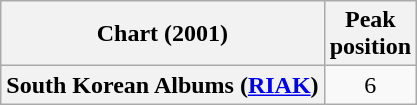<table class="wikitable plainrowheaders" style="text-align:center;">
<tr>
<th>Chart (2001)</th>
<th>Peak<br>position</th>
</tr>
<tr>
<th scope="row">South Korean Albums (<a href='#'>RIAK</a>)</th>
<td>6</td>
</tr>
</table>
